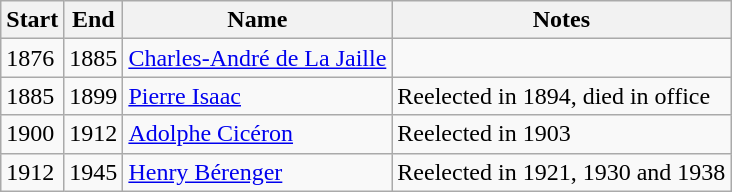<table class=wikitable>
<tr>
<th>Start</th>
<th>End</th>
<th>Name</th>
<th>Notes</th>
</tr>
<tr>
<td>1876</td>
<td>1885</td>
<td><a href='#'>Charles-André de La Jaille</a></td>
<td></td>
</tr>
<tr>
<td>1885</td>
<td>1899</td>
<td><a href='#'>Pierre Isaac</a></td>
<td>Reelected in 1894, died in office</td>
</tr>
<tr>
<td>1900</td>
<td>1912</td>
<td><a href='#'>Adolphe Cicéron</a></td>
<td>Reelected in 1903</td>
</tr>
<tr>
<td>1912</td>
<td>1945</td>
<td><a href='#'>Henry Bérenger</a></td>
<td>Reelected  in 1921, 1930  and 1938</td>
</tr>
</table>
